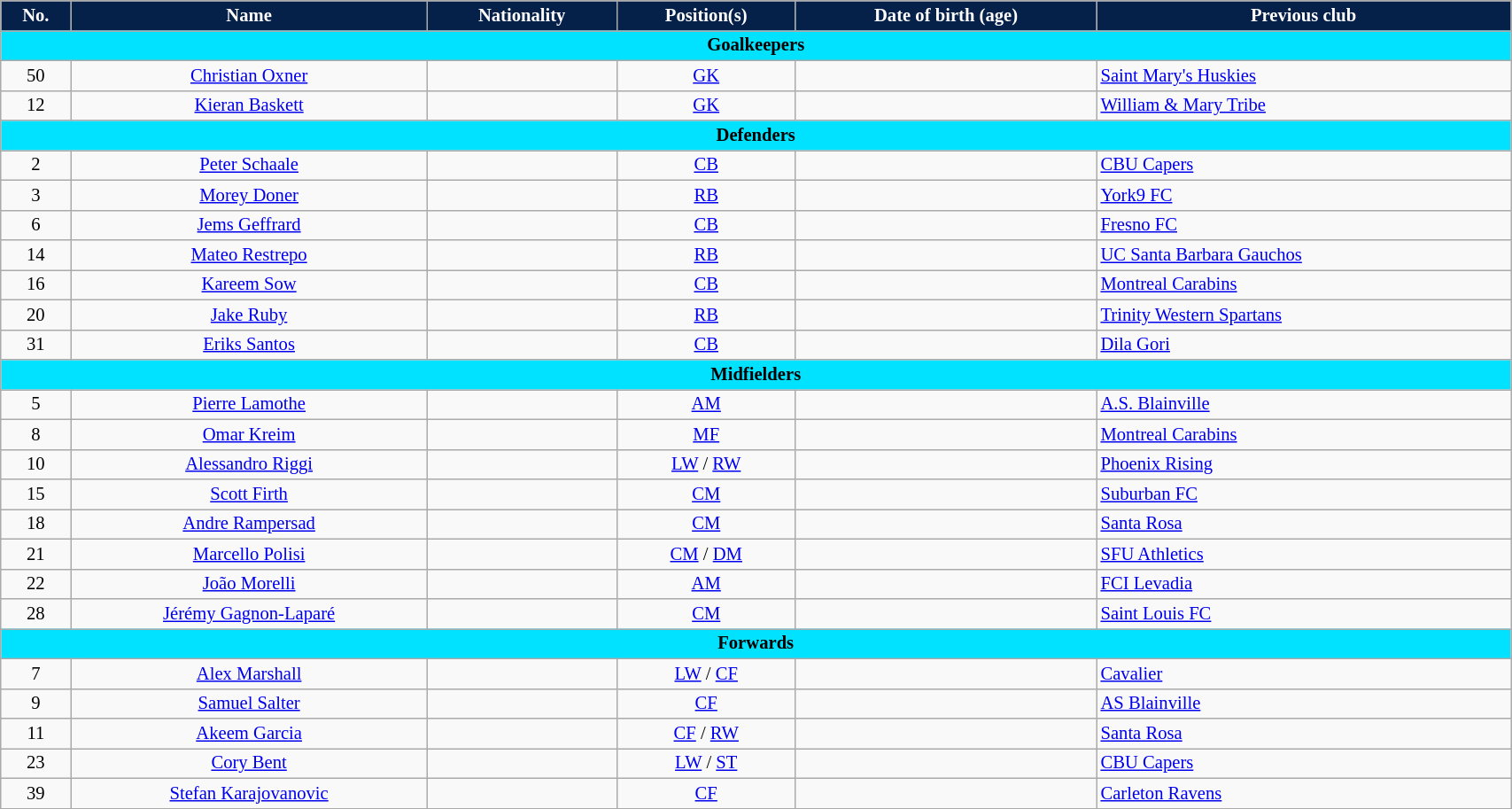<table class="wikitable" style="text-align:center; font-size:86%; width:90%;">
<tr>
<th style="background:#052049; color:white; text-align:center;">No.</th>
<th style="background:#052049; color:white; text-align:center;">Name</th>
<th style="background:#052049; color:white; text-align:center;">Nationality</th>
<th style="background:#052049; color:white; text-align:center;">Position(s)</th>
<th style="background:#052049; color:white; text-align:center;">Date of birth (age)</th>
<th style="background:#052049; color:white; text-align:center;">Previous club</th>
</tr>
<tr>
<th colspan="7" style="background:#00e2ff; color:black; text-align:center;">Goalkeepers</th>
</tr>
<tr>
<td>50</td>
<td><a href='#'>Christian Oxner</a></td>
<td></td>
<td><a href='#'>GK</a></td>
<td></td>
<td align="left"> <a href='#'>Saint Mary's Huskies</a></td>
</tr>
<tr>
<td>12</td>
<td><a href='#'>Kieran Baskett</a></td>
<td></td>
<td><a href='#'>GK</a></td>
<td></td>
<td align="left"> <a href='#'>William & Mary Tribe</a></td>
</tr>
<tr>
<th colspan="7" style="background:#00e2ff; color:black; text-align:center;">Defenders</th>
</tr>
<tr>
<td>2</td>
<td><a href='#'>Peter Schaale</a></td>
<td></td>
<td><a href='#'>CB</a></td>
<td></td>
<td align="left"> <a href='#'>CBU Capers</a></td>
</tr>
<tr>
<td>3</td>
<td><a href='#'>Morey Doner</a></td>
<td></td>
<td><a href='#'>RB</a></td>
<td></td>
<td align="left"> <a href='#'>York9 FC</a></td>
</tr>
<tr>
<td>6</td>
<td><a href='#'>Jems Geffrard</a></td>
<td></td>
<td><a href='#'>CB</a></td>
<td></td>
<td align="left"> <a href='#'>Fresno FC</a></td>
</tr>
<tr>
<td>14</td>
<td><a href='#'>Mateo Restrepo</a></td>
<td></td>
<td><a href='#'>RB</a></td>
<td></td>
<td align="left"> <a href='#'>UC Santa Barbara Gauchos</a></td>
</tr>
<tr>
<td>16</td>
<td><a href='#'>Kareem Sow</a></td>
<td></td>
<td><a href='#'>CB</a></td>
<td></td>
<td align="left"> <a href='#'>Montreal Carabins</a></td>
</tr>
<tr>
<td>20</td>
<td><a href='#'>Jake Ruby</a></td>
<td></td>
<td><a href='#'>RB</a></td>
<td></td>
<td align="left"> <a href='#'>Trinity Western Spartans</a></td>
</tr>
<tr>
<td>31</td>
<td><a href='#'>Eriks Santos</a></td>
<td></td>
<td><a href='#'>CB</a></td>
<td></td>
<td align="left"> <a href='#'>Dila Gori</a></td>
</tr>
<tr>
<th colspan="7" style="background:#00e2ff; color:black; text-align:center;">Midfielders</th>
</tr>
<tr>
<td>5</td>
<td><a href='#'>Pierre Lamothe</a></td>
<td></td>
<td><a href='#'>AM</a></td>
<td></td>
<td align="left"> <a href='#'>A.S. Blainville</a></td>
</tr>
<tr>
<td>8</td>
<td><a href='#'>Omar Kreim</a></td>
<td></td>
<td><a href='#'>MF</a></td>
<td></td>
<td align="left"> <a href='#'>Montreal Carabins</a></td>
</tr>
<tr>
<td>10</td>
<td><a href='#'>Alessandro Riggi</a></td>
<td></td>
<td><a href='#'>LW</a> / <a href='#'>RW</a></td>
<td></td>
<td align="left"> <a href='#'>Phoenix Rising</a></td>
</tr>
<tr>
<td>15</td>
<td><a href='#'>Scott Firth</a></td>
<td></td>
<td><a href='#'>CM</a></td>
<td></td>
<td align="left"> <a href='#'>Suburban FC</a></td>
</tr>
<tr>
<td>18</td>
<td><a href='#'>Andre Rampersad</a></td>
<td></td>
<td><a href='#'>CM</a></td>
<td></td>
<td align="left"> <a href='#'>Santa Rosa</a></td>
</tr>
<tr>
<td>21</td>
<td><a href='#'>Marcello Polisi</a></td>
<td></td>
<td><a href='#'>CM</a> / <a href='#'>DM</a></td>
<td></td>
<td align="left"> <a href='#'>SFU Athletics</a></td>
</tr>
<tr>
<td>22</td>
<td><a href='#'>João Morelli</a></td>
<td></td>
<td><a href='#'>AM</a></td>
<td></td>
<td align="left"> <a href='#'>FCI Levadia</a></td>
</tr>
<tr>
<td>28</td>
<td><a href='#'>Jérémy Gagnon-Laparé</a></td>
<td></td>
<td><a href='#'>CM</a></td>
<td></td>
<td align="left"> <a href='#'>Saint Louis FC</a></td>
</tr>
<tr>
<th colspan="7" style="background:#00e2ff; color:black; text-align:center;">Forwards</th>
</tr>
<tr>
<td>7</td>
<td><a href='#'>Alex Marshall</a></td>
<td></td>
<td><a href='#'>LW</a> / <a href='#'>CF</a></td>
<td></td>
<td align="left"> <a href='#'>Cavalier</a></td>
</tr>
<tr>
<td>9</td>
<td><a href='#'>Samuel Salter</a></td>
<td></td>
<td><a href='#'>CF</a></td>
<td></td>
<td align="left"> <a href='#'>AS Blainville</a></td>
</tr>
<tr>
<td>11</td>
<td><a href='#'>Akeem Garcia</a></td>
<td></td>
<td><a href='#'>CF</a> / <a href='#'>RW</a></td>
<td></td>
<td align="left"> <a href='#'>Santa Rosa</a></td>
</tr>
<tr>
<td>23</td>
<td><a href='#'>Cory Bent</a></td>
<td></td>
<td><a href='#'>LW</a> / <a href='#'>ST</a></td>
<td></td>
<td align="left"> <a href='#'>CBU Capers</a></td>
</tr>
<tr>
<td>39</td>
<td><a href='#'>Stefan Karajovanovic</a></td>
<td></td>
<td><a href='#'>CF</a></td>
<td></td>
<td align="left"> <a href='#'>Carleton Ravens</a></td>
</tr>
<tr>
</tr>
</table>
